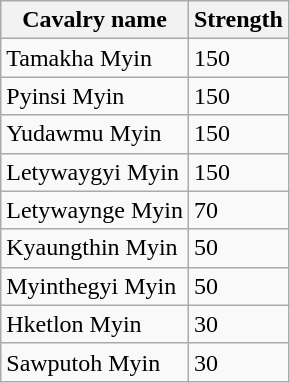<table class="wikitable">
<tr>
<th>Cavalry name</th>
<th>Strength</th>
</tr>
<tr>
<td>Tamakha Myin <br> </td>
<td>150</td>
</tr>
<tr>
<td>Pyinsi Myin <br> </td>
<td>150</td>
</tr>
<tr>
<td>Yudawmu Myin <br> </td>
<td>150</td>
</tr>
<tr>
<td>Letywaygyi Myin <br> </td>
<td>150</td>
</tr>
<tr>
<td>Letywaynge Myin <br> </td>
<td>70</td>
</tr>
<tr>
<td>Kyaungthin Myin <br> </td>
<td>50</td>
</tr>
<tr>
<td>Myinthegyi Myin <br> </td>
<td>50</td>
</tr>
<tr>
<td>Hketlon Myin <br> </td>
<td>30</td>
</tr>
<tr>
<td>Sawputoh Myin <br> </td>
<td>30</td>
</tr>
</table>
